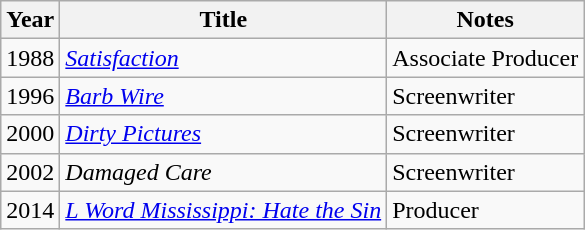<table class="wikitable sortable">
<tr>
<th>Year</th>
<th>Title</th>
<th class="unsortable">Notes</th>
</tr>
<tr>
<td>1988</td>
<td><em><a href='#'>Satisfaction</a></em></td>
<td>Associate Producer</td>
</tr>
<tr>
<td>1996</td>
<td><em><a href='#'>Barb Wire</a></em></td>
<td>Screenwriter</td>
</tr>
<tr>
<td>2000</td>
<td><em><a href='#'>Dirty Pictures</a></em></td>
<td>Screenwriter</td>
</tr>
<tr>
<td>2002</td>
<td><em>Damaged Care</em></td>
<td>Screenwriter</td>
</tr>
<tr>
<td>2014</td>
<td><em><a href='#'>L Word Mississippi: Hate the Sin</a></em></td>
<td>Producer</td>
</tr>
</table>
